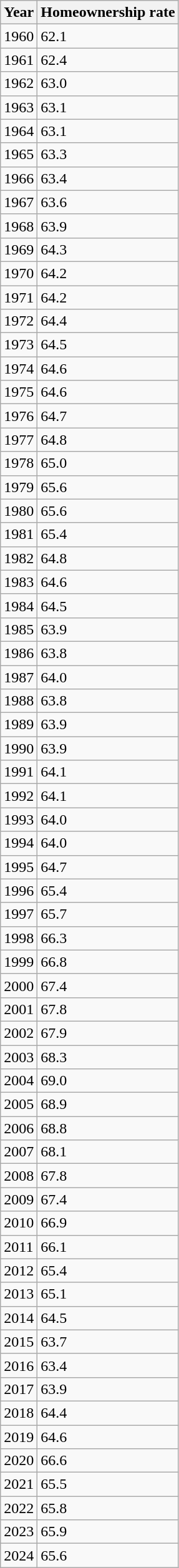<table class="wikitable">
<tr>
<th>Year</th>
<th>Homeownership rate</th>
</tr>
<tr>
<td>1960</td>
<td>62.1</td>
</tr>
<tr>
<td>1961</td>
<td>62.4</td>
</tr>
<tr>
<td>1962</td>
<td>63.0</td>
</tr>
<tr>
<td>1963</td>
<td>63.1</td>
</tr>
<tr>
<td>1964</td>
<td>63.1</td>
</tr>
<tr>
<td>1965</td>
<td>63.3</td>
</tr>
<tr>
<td>1966</td>
<td>63.4</td>
</tr>
<tr>
<td>1967</td>
<td>63.6</td>
</tr>
<tr>
<td>1968</td>
<td>63.9</td>
</tr>
<tr>
<td>1969</td>
<td>64.3</td>
</tr>
<tr>
<td>1970</td>
<td>64.2</td>
</tr>
<tr>
<td>1971</td>
<td>64.2</td>
</tr>
<tr>
<td>1972</td>
<td>64.4</td>
</tr>
<tr>
<td>1973</td>
<td>64.5</td>
</tr>
<tr>
<td>1974</td>
<td>64.6</td>
</tr>
<tr>
<td>1975</td>
<td>64.6</td>
</tr>
<tr>
<td>1976</td>
<td>64.7</td>
</tr>
<tr>
<td>1977</td>
<td>64.8</td>
</tr>
<tr>
<td>1978</td>
<td>65.0</td>
</tr>
<tr>
<td>1979</td>
<td>65.6</td>
</tr>
<tr>
<td>1980</td>
<td>65.6</td>
</tr>
<tr>
<td>1981</td>
<td>65.4</td>
</tr>
<tr>
<td>1982</td>
<td>64.8</td>
</tr>
<tr>
<td>1983</td>
<td>64.6</td>
</tr>
<tr>
<td>1984</td>
<td>64.5</td>
</tr>
<tr>
<td>1985</td>
<td>63.9</td>
</tr>
<tr>
<td>1986</td>
<td>63.8</td>
</tr>
<tr>
<td>1987</td>
<td>64.0</td>
</tr>
<tr>
<td>1988</td>
<td>63.8</td>
</tr>
<tr>
<td>1989</td>
<td>63.9</td>
</tr>
<tr>
<td>1990</td>
<td>63.9</td>
</tr>
<tr>
<td>1991</td>
<td>64.1</td>
</tr>
<tr>
<td>1992</td>
<td>64.1</td>
</tr>
<tr>
<td>1993</td>
<td>64.0</td>
</tr>
<tr>
<td>1994</td>
<td>64.0</td>
</tr>
<tr>
<td>1995</td>
<td>64.7</td>
</tr>
<tr>
<td>1996</td>
<td>65.4</td>
</tr>
<tr>
<td>1997</td>
<td>65.7</td>
</tr>
<tr>
<td>1998</td>
<td>66.3</td>
</tr>
<tr>
<td>1999</td>
<td>66.8</td>
</tr>
<tr>
<td>2000</td>
<td>67.4</td>
</tr>
<tr>
<td>2001</td>
<td>67.8</td>
</tr>
<tr>
<td>2002</td>
<td>67.9</td>
</tr>
<tr>
<td>2003</td>
<td>68.3</td>
</tr>
<tr>
<td>2004</td>
<td>69.0</td>
</tr>
<tr>
<td>2005</td>
<td>68.9</td>
</tr>
<tr>
<td>2006</td>
<td>68.8</td>
</tr>
<tr>
<td>2007</td>
<td>68.1</td>
</tr>
<tr>
<td>2008</td>
<td>67.8</td>
</tr>
<tr>
<td>2009</td>
<td>67.4</td>
</tr>
<tr>
<td>2010</td>
<td>66.9</td>
</tr>
<tr>
<td>2011</td>
<td>66.1</td>
</tr>
<tr>
<td>2012</td>
<td>65.4</td>
</tr>
<tr>
<td>2013</td>
<td>65.1</td>
</tr>
<tr>
<td>2014</td>
<td>64.5</td>
</tr>
<tr>
<td>2015</td>
<td>63.7</td>
</tr>
<tr>
<td>2016</td>
<td>63.4</td>
</tr>
<tr>
<td>2017</td>
<td>63.9</td>
</tr>
<tr>
<td>2018</td>
<td>64.4</td>
</tr>
<tr>
<td>2019</td>
<td>64.6</td>
</tr>
<tr>
<td>2020</td>
<td>66.6</td>
</tr>
<tr>
<td>2021</td>
<td>65.5</td>
</tr>
<tr>
<td>2022</td>
<td>65.8</td>
</tr>
<tr>
<td>2023</td>
<td>65.9</td>
</tr>
<tr>
<td>2024</td>
<td>65.6</td>
</tr>
</table>
